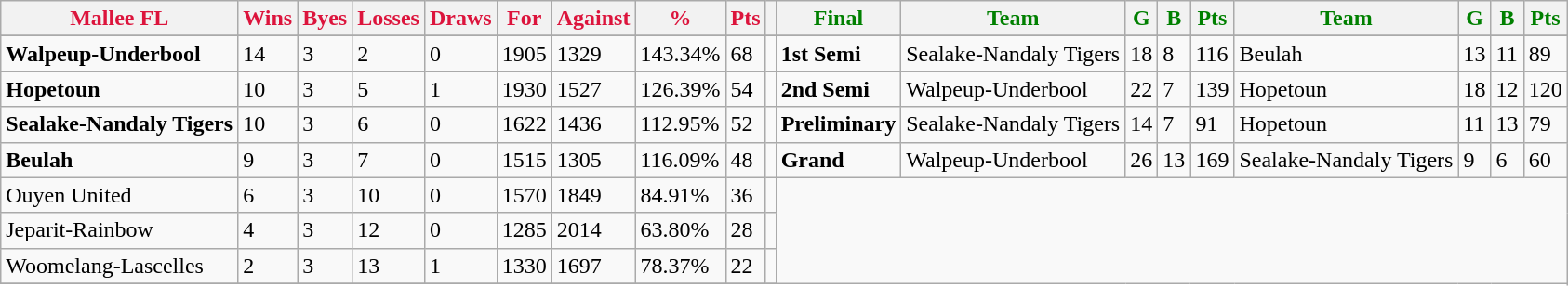<table class="wikitable">
<tr>
<th style="color:crimson">Mallee FL</th>
<th style="color:crimson">Wins</th>
<th style="color:crimson">Byes</th>
<th style="color:crimson">Losses</th>
<th style="color:crimson">Draws</th>
<th style="color:crimson">For</th>
<th style="color:crimson">Against</th>
<th style="color:crimson">%</th>
<th style="color:crimson">Pts</th>
<th></th>
<th style="color:green">Final</th>
<th style="color:green">Team</th>
<th style="color:green">G</th>
<th style="color:green">B</th>
<th style="color:green">Pts</th>
<th style="color:green">Team</th>
<th style="color:green">G</th>
<th style="color:green">B</th>
<th style="color:green">Pts</th>
</tr>
<tr>
</tr>
<tr>
</tr>
<tr>
<td><strong>	Walpeup-Underbool	</strong></td>
<td>14</td>
<td>3</td>
<td>2</td>
<td>0</td>
<td>1905</td>
<td>1329</td>
<td>143.34%</td>
<td>68</td>
<td></td>
<td><strong>1st Semi</strong></td>
<td>Sealake-Nandaly Tigers</td>
<td>18</td>
<td>8</td>
<td>116</td>
<td>Beulah</td>
<td>13</td>
<td>11</td>
<td>89</td>
</tr>
<tr>
<td><strong>	Hopetoun	</strong></td>
<td>10</td>
<td>3</td>
<td>5</td>
<td>1</td>
<td>1930</td>
<td>1527</td>
<td>126.39%</td>
<td>54</td>
<td></td>
<td><strong>2nd Semi</strong></td>
<td>Walpeup-Underbool</td>
<td>22</td>
<td>7</td>
<td>139</td>
<td>Hopetoun</td>
<td>18</td>
<td>12</td>
<td>120</td>
</tr>
<tr>
<td><strong>	Sealake-Nandaly Tigers	</strong></td>
<td>10</td>
<td>3</td>
<td>6</td>
<td>0</td>
<td>1622</td>
<td>1436</td>
<td>112.95%</td>
<td>52</td>
<td></td>
<td><strong>Preliminary</strong></td>
<td>Sealake-Nandaly Tigers</td>
<td>14</td>
<td>7</td>
<td>91</td>
<td>Hopetoun</td>
<td>11</td>
<td>13</td>
<td>79</td>
</tr>
<tr>
<td><strong>	Beulah	</strong></td>
<td>9</td>
<td>3</td>
<td>7</td>
<td>0</td>
<td>1515</td>
<td>1305</td>
<td>116.09%</td>
<td>48</td>
<td></td>
<td><strong>Grand</strong></td>
<td>Walpeup-Underbool</td>
<td>26</td>
<td>13</td>
<td>169</td>
<td>Sealake-Nandaly Tigers</td>
<td>9</td>
<td>6</td>
<td>60</td>
</tr>
<tr>
<td>Ouyen United</td>
<td>6</td>
<td>3</td>
<td>10</td>
<td>0</td>
<td>1570</td>
<td>1849</td>
<td>84.91%</td>
<td>36</td>
<td></td>
</tr>
<tr>
<td>Jeparit-Rainbow</td>
<td>4</td>
<td>3</td>
<td>12</td>
<td>0</td>
<td>1285</td>
<td>2014</td>
<td>63.80%</td>
<td>28</td>
<td></td>
</tr>
<tr>
<td>Woomelang-Lascelles</td>
<td>2</td>
<td>3</td>
<td>13</td>
<td>1</td>
<td>1330</td>
<td>1697</td>
<td>78.37%</td>
<td>22</td>
<td></td>
</tr>
<tr>
</tr>
</table>
